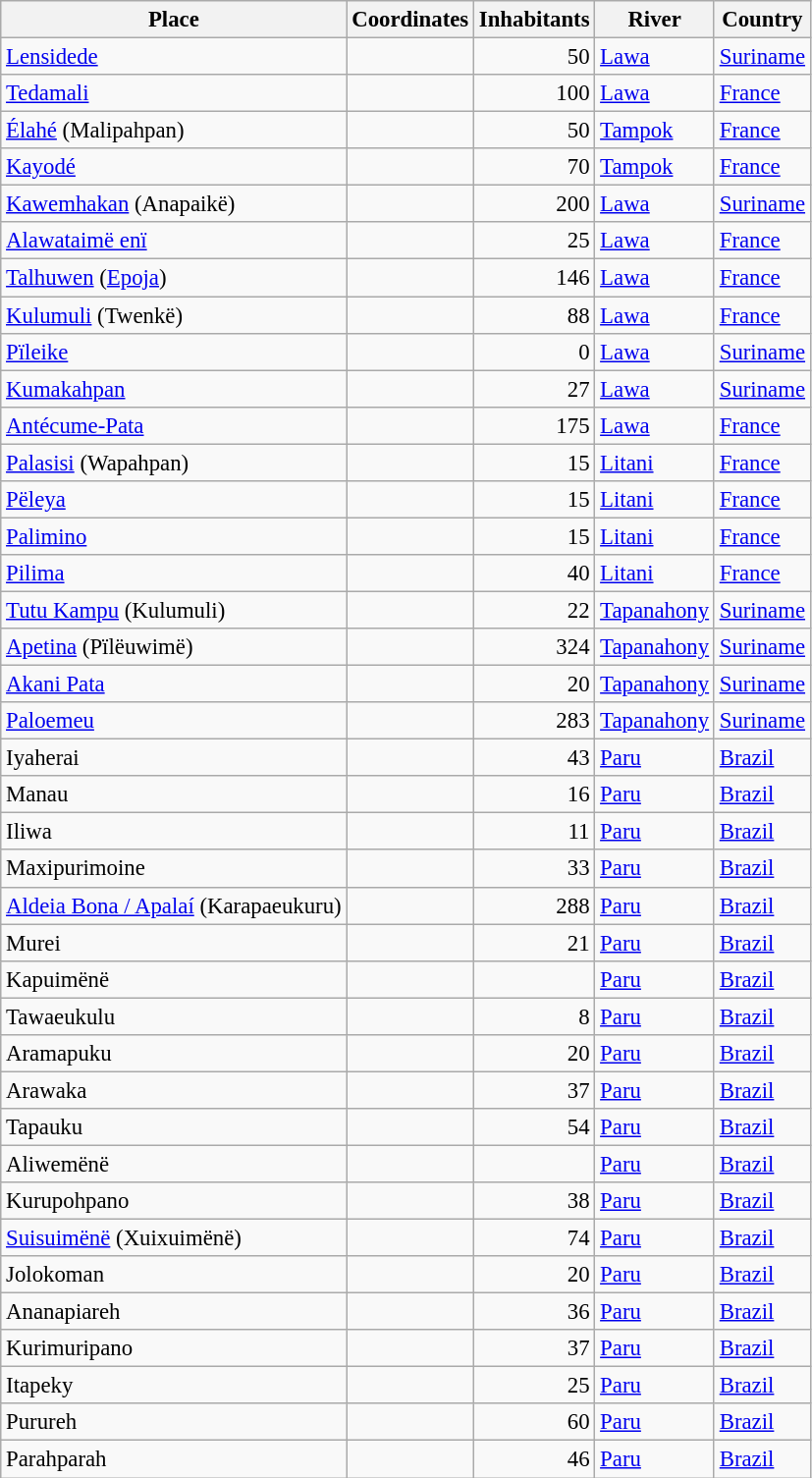<table class="wikitable sortable" style="font-size: 95%">
<tr>
<th>Place</th>
<th>Coordinates</th>
<th data-sort-type="number">Inhabitants</th>
<th>River</th>
<th>Country</th>
</tr>
<tr class="vcard">
<td class="fn org"><a href='#'>Lensidede</a></td>
<td></td>
<td style="text-align:right">50</td>
<td><a href='#'>Lawa</a></td>
<td> <span><a href='#'>Suriname</a></span></td>
</tr>
<tr class="vcard">
<td class="fn org"><a href='#'>Tedamali</a></td>
<td></td>
<td style="text-align:right">100</td>
<td><a href='#'>Lawa</a></td>
<td> <span><a href='#'>France</a></span></td>
</tr>
<tr class="vcard">
<td class="fn org"><a href='#'>Élahé</a> (Malipahpan)</td>
<td></td>
<td style="text-align:right">50</td>
<td><a href='#'>Tampok</a></td>
<td> <span><a href='#'>France</a></span></td>
</tr>
<tr class="vcard">
<td class="fn org"><a href='#'>Kayodé</a></td>
<td></td>
<td style="text-align:right">70</td>
<td><a href='#'>Tampok</a></td>
<td> <span><a href='#'>France</a></span></td>
</tr>
<tr class="vcard">
<td class="fn org"><a href='#'>Kawemhakan</a> (Anapaikë)</td>
<td></td>
<td style="text-align:right">200</td>
<td><a href='#'>Lawa</a></td>
<td> <span><a href='#'>Suriname</a></span></td>
</tr>
<tr class="vcard">
<td class="fn org"><a href='#'>Alawataimë enï</a></td>
<td></td>
<td style="text-align:right">25</td>
<td><a href='#'>Lawa</a></td>
<td> <span><a href='#'>France</a></span></td>
</tr>
<tr class="vcard">
<td class="fn org"><a href='#'>Talhuwen</a> (<a href='#'>Epoja</a>)</td>
<td></td>
<td style="text-align:right">146</td>
<td><a href='#'>Lawa</a></td>
<td> <span><a href='#'>France</a></span></td>
</tr>
<tr class="vcard">
<td class="fn org"><a href='#'>Kulumuli</a> (Twenkë)</td>
<td></td>
<td style="text-align:right">88</td>
<td><a href='#'>Lawa</a></td>
<td> <span><a href='#'>France</a></span></td>
</tr>
<tr class="vcard">
<td class="fn org"><a href='#'>Pïleike</a></td>
<td></td>
<td style="text-align:right">0</td>
<td><a href='#'>Lawa</a></td>
<td> <span><a href='#'>Suriname</a></span></td>
</tr>
<tr class="vcard">
<td class="fn org"><a href='#'>Kumakahpan</a></td>
<td></td>
<td style="text-align:right">27</td>
<td><a href='#'>Lawa</a></td>
<td> <span><a href='#'>Suriname</a></span></td>
</tr>
<tr class="vcard">
<td class="fn org"><a href='#'>Antécume-Pata</a></td>
<td></td>
<td style="text-align:right">175</td>
<td><a href='#'>Lawa</a></td>
<td> <span><a href='#'>France</a></span></td>
</tr>
<tr class="vcard">
<td class="fn org"><a href='#'>Palasisi</a> (Wapahpan)</td>
<td></td>
<td style="text-align:right">15</td>
<td><a href='#'>Litani</a></td>
<td> <span><a href='#'>France</a></span></td>
</tr>
<tr class="vcard">
<td class="fn org"><a href='#'>Pëleya</a></td>
<td></td>
<td style="text-align:right">15</td>
<td><a href='#'>Litani</a></td>
<td> <span><a href='#'>France</a></span></td>
</tr>
<tr class="vcard">
<td class="fn org"><a href='#'>Palimino</a></td>
<td></td>
<td style="text-align:right">15</td>
<td><a href='#'>Litani</a></td>
<td> <span><a href='#'>France</a></span></td>
</tr>
<tr class="vcard">
<td class="fn org"><a href='#'>Pilima</a></td>
<td></td>
<td style="text-align:right">40</td>
<td><a href='#'>Litani</a></td>
<td> <span><a href='#'>France</a></span></td>
</tr>
<tr class="vcard">
<td class="fn org"><a href='#'>Tutu Kampu</a> (Kulumuli)</td>
<td></td>
<td style="text-align:right">22</td>
<td><a href='#'>Tapanahony</a></td>
<td> <span><a href='#'>Suriname</a></span></td>
</tr>
<tr class="vcard">
<td class="fn org"><a href='#'>Apetina</a> (Pïlëuwimë)</td>
<td></td>
<td style="text-align:right">324</td>
<td><a href='#'>Tapanahony</a></td>
<td> <span><a href='#'>Suriname</a></span></td>
</tr>
<tr class="vcard">
<td class="fn org"><a href='#'>Akani Pata</a></td>
<td></td>
<td style="text-align:right">20</td>
<td><a href='#'>Tapanahony</a></td>
<td> <span><a href='#'>Suriname</a></span></td>
</tr>
<tr class="vcard">
<td class="fn org"><a href='#'>Paloemeu</a></td>
<td></td>
<td style="text-align:right">283</td>
<td><a href='#'>Tapanahony</a></td>
<td> <span><a href='#'>Suriname</a></span></td>
</tr>
<tr class="vcard">
<td class="fn org">Iyaherai</td>
<td></td>
<td style="text-align:right">43</td>
<td><a href='#'>Paru</a></td>
<td> <span><a href='#'>Brazil</a></span></td>
</tr>
<tr class="vcard">
<td class="fn org">Manau</td>
<td></td>
<td style="text-align:right">16</td>
<td><a href='#'>Paru</a></td>
<td> <span><a href='#'>Brazil</a></span></td>
</tr>
<tr class="vcard">
<td class="fn org">Iliwa</td>
<td></td>
<td style="text-align:right">11</td>
<td><a href='#'>Paru</a></td>
<td> <span><a href='#'>Brazil</a></span></td>
</tr>
<tr class="vcard">
<td class="fn org">Maxipurimoine</td>
<td></td>
<td style="text-align:right">33</td>
<td><a href='#'>Paru</a></td>
<td> <span><a href='#'>Brazil</a></span></td>
</tr>
<tr class="vcard">
<td class="fn org"><a href='#'>Aldeia Bona / Apalaí</a> (Karapaeukuru)</td>
<td></td>
<td style="text-align:right">288</td>
<td><a href='#'>Paru</a></td>
<td> <span><a href='#'>Brazil</a></span></td>
</tr>
<tr class="vcard">
<td class="fn org">Murei</td>
<td></td>
<td style="text-align:right">21</td>
<td><a href='#'>Paru</a></td>
<td> <span><a href='#'>Brazil</a></span></td>
</tr>
<tr class="vcard">
<td class="fn org">Kapuimënë</td>
<td></td>
<td style="text-align:right"></td>
<td><a href='#'>Paru</a></td>
<td> <span><a href='#'>Brazil</a></span></td>
</tr>
<tr class="vcard">
<td class="fn org">Tawaeukulu</td>
<td></td>
<td style="text-align:right">8</td>
<td><a href='#'>Paru</a></td>
<td> <span><a href='#'>Brazil</a></span></td>
</tr>
<tr class="vcard">
<td class="fn org">Aramapuku</td>
<td></td>
<td style="text-align:right">20</td>
<td><a href='#'>Paru</a></td>
<td> <span><a href='#'>Brazil</a></span></td>
</tr>
<tr class="vcard">
<td class="fn org">Arawaka</td>
<td></td>
<td style="text-align:right">37</td>
<td><a href='#'>Paru</a></td>
<td> <span><a href='#'>Brazil</a></span></td>
</tr>
<tr class="vcard">
<td class="fn org">Tapauku</td>
<td></td>
<td style="text-align:right">54</td>
<td><a href='#'>Paru</a></td>
<td> <span><a href='#'>Brazil</a></span></td>
</tr>
<tr class="vcard">
<td class="fn org">Aliwemënë</td>
<td></td>
<td style="text-align:right"></td>
<td><a href='#'>Paru</a></td>
<td> <span><a href='#'>Brazil</a></span></td>
</tr>
<tr class="vcard">
<td class="fn org">Kurupohpano</td>
<td></td>
<td style="text-align:right">38</td>
<td><a href='#'>Paru</a></td>
<td> <span><a href='#'>Brazil</a></span></td>
</tr>
<tr class="vcard">
<td class="fn org"><a href='#'>Suisuimënë</a> (Xuixuimënë)</td>
<td></td>
<td style="text-align:right">74</td>
<td><a href='#'>Paru</a></td>
<td> <span><a href='#'>Brazil</a></span></td>
</tr>
<tr class="vcard">
<td class="fn org">Jolokoman</td>
<td></td>
<td style="text-align:right">20</td>
<td><a href='#'>Paru</a></td>
<td> <span><a href='#'>Brazil</a></span></td>
</tr>
<tr class="vcard">
<td class="fn org">Ananapiareh</td>
<td></td>
<td style="text-align:right">36</td>
<td><a href='#'>Paru</a></td>
<td> <span><a href='#'>Brazil</a></span></td>
</tr>
<tr class="vcard">
<td class="fn org">Kurimuripano</td>
<td></td>
<td style="text-align:right">37</td>
<td><a href='#'>Paru</a></td>
<td> <span><a href='#'>Brazil</a></span></td>
</tr>
<tr class="vcard">
<td class="fn org">Itapeky</td>
<td></td>
<td style="text-align:right">25</td>
<td><a href='#'>Paru</a></td>
<td> <span><a href='#'>Brazil</a></span></td>
</tr>
<tr class="vcard">
<td class="fn org">Purureh</td>
<td></td>
<td style="text-align:right">60</td>
<td><a href='#'>Paru</a></td>
<td> <span><a href='#'>Brazil</a></span></td>
</tr>
<tr class="vcard">
<td class="fn org">Parahparah</td>
<td></td>
<td style="text-align:right">46</td>
<td><a href='#'>Paru</a></td>
<td> <span><a href='#'>Brazil</a></span></td>
</tr>
</table>
